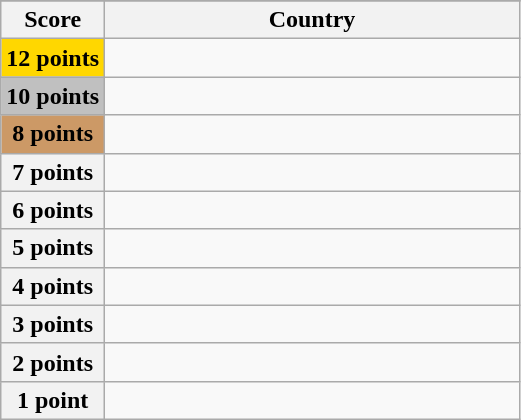<table class="wikitable">
<tr>
</tr>
<tr>
<th scope="col" width="20%">Score</th>
<th scope="col">Country</th>
</tr>
<tr>
<th scope="row" style="background:gold">12 points</th>
<td></td>
</tr>
<tr>
<th scope="row" style="background:silver">10 points</th>
<td></td>
</tr>
<tr>
<th scope="row" style="background:#CC9966">8 points</th>
<td></td>
</tr>
<tr>
<th scope="row">7 points</th>
<td></td>
</tr>
<tr>
<th scope="row">6 points</th>
<td></td>
</tr>
<tr>
<th scope="row">5 points</th>
<td></td>
</tr>
<tr>
<th scope="row">4 points</th>
<td></td>
</tr>
<tr>
<th scope="row">3 points</th>
<td></td>
</tr>
<tr>
<th scope="row">2 points</th>
<td></td>
</tr>
<tr>
<th scope="row">1 point</th>
<td></td>
</tr>
</table>
